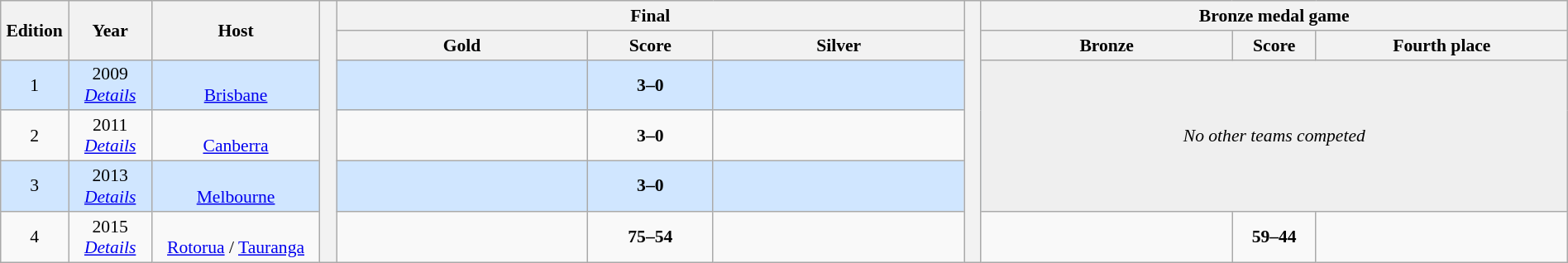<table class=wikitable style="text-align:center; font-size:90%; width:100%">
<tr>
<th rowspan=2 width=2.5%>Edition</th>
<th rowspan=2 width=5%>Year</th>
<th rowspan=2 width=10%>Host</th>
<th width=1% rowspan=6></th>
<th colspan=3>Final</th>
<th width=1% rowspan=6></th>
<th colspan=3>Bronze medal game</th>
</tr>
<tr>
<th width=15%>Gold</th>
<th width=7.5%>Score</th>
<th width=15%>Silver</th>
<th width=15%>Bronze</th>
<th width=5%>Score</th>
<th width=15%>Fourth place</th>
</tr>
<tr style="background:#D0E6FF;">
<td>1</td>
<td>2009<br><em><a href='#'>Details</a></em></td>
<td> <br> <a href='#'>Brisbane</a></td>
<td><strong></strong></td>
<td><strong>3–0</strong></td>
<td></td>
<td bgcolor=#efefef rowspan=3 colspan=3><em>No other teams competed</em></td>
</tr>
<tr>
<td>2</td>
<td>2011<br><em><a href='#'>Details</a></em></td>
<td> <br> <a href='#'>Canberra</a></td>
<td><strong></strong></td>
<td><strong>3–0</strong></td>
<td></td>
</tr>
<tr style="background:#D0E6FF;">
<td>3</td>
<td>2013<br><em><a href='#'>Details</a></em></td>
<td> <br> <a href='#'>Melbourne</a></td>
<td><strong></strong></td>
<td><strong>3–0</strong></td>
<td></td>
</tr>
<tr>
<td>4</td>
<td>2015<br><em><a href='#'>Details</a></em></td>
<td> <br> <a href='#'>Rotorua</a> / <a href='#'>Tauranga</a></td>
<td><strong></strong></td>
<td><strong>75–54</strong></td>
<td></td>
<td><strong></strong></td>
<td><strong>59–44</strong></td>
<td></td>
</tr>
</table>
